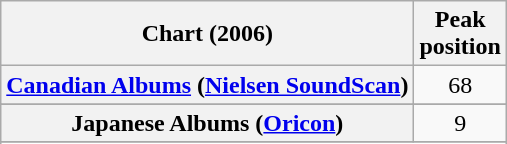<table class="wikitable plainrowheaders sortable" style="text-align:center;">
<tr>
<th scope="col">Chart (2006)</th>
<th scope="col">Peak<br>position</th>
</tr>
<tr>
<th scope="row"><a href='#'>Canadian Albums</a> (<a href='#'>Nielsen SoundScan</a>)</th>
<td>68</td>
</tr>
<tr>
</tr>
<tr>
<th scope="row">Japanese Albums (<a href='#'>Oricon</a>)</th>
<td>9</td>
</tr>
<tr>
</tr>
<tr>
</tr>
<tr>
</tr>
<tr>
</tr>
<tr>
</tr>
</table>
